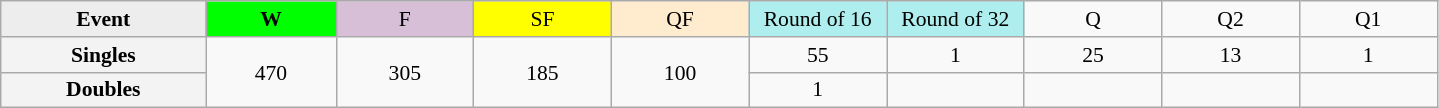<table class=wikitable style=font-size:90%;text-align:center>
<tr>
<td style="width:130px; background:#ededed;"><strong>Event</strong></td>
<td style="width:80px; background:lime;"><strong>W</strong></td>
<td style="width:85px; background:thistle;">F</td>
<td style="width:85px; background:#ff0;">SF</td>
<td style="width:85px; background:#ffebcd;">QF</td>
<td style="width:85px; background:#afeeee;">Round of 16</td>
<td style="width:85px; background:#afeeee;">Round of 32</td>
<td width=85>Q</td>
<td width=85>Q2</td>
<td width=85>Q1</td>
</tr>
<tr>
<th style="background:#f3f3f3;">Singles</th>
<td rowspan=2>470</td>
<td rowspan=2>305</td>
<td rowspan=2>185</td>
<td rowspan=2>100</td>
<td>55</td>
<td>1</td>
<td>25</td>
<td>13</td>
<td>1</td>
</tr>
<tr>
<th style="background:#f3f3f3;">Doubles</th>
<td>1</td>
<td></td>
<td></td>
<td></td>
<td></td>
</tr>
</table>
